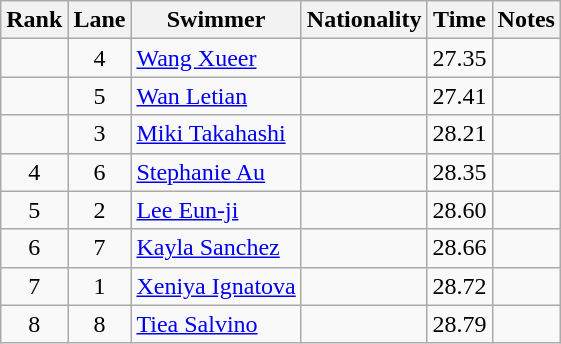<table class="wikitable sortable" style="text-align:center">
<tr>
<th>Rank</th>
<th>Lane</th>
<th>Swimmer</th>
<th>Nationality</th>
<th>Time</th>
<th>Notes</th>
</tr>
<tr>
<td></td>
<td>4</td>
<td align=left><a href='#'>Wang Xueer</a></td>
<td align=left></td>
<td>27.35</td>
<td></td>
</tr>
<tr>
<td></td>
<td>5</td>
<td align=left><a href='#'>Wan Letian</a></td>
<td align=left></td>
<td>27.41</td>
<td></td>
</tr>
<tr>
<td></td>
<td>3</td>
<td align=left><a href='#'>Miki Takahashi</a></td>
<td align=left></td>
<td>28.21</td>
<td></td>
</tr>
<tr>
<td>4</td>
<td>6</td>
<td align=left><a href='#'>Stephanie Au</a></td>
<td align=left></td>
<td>28.35</td>
<td></td>
</tr>
<tr>
<td>5</td>
<td>2</td>
<td align=left><a href='#'>Lee Eun-ji</a></td>
<td align=left></td>
<td>28.60</td>
<td></td>
</tr>
<tr>
<td>6</td>
<td>7</td>
<td align=left><a href='#'>Kayla Sanchez</a></td>
<td align=left></td>
<td>28.66</td>
<td></td>
</tr>
<tr>
<td>7</td>
<td>1</td>
<td align=left><a href='#'>Xeniya Ignatova</a></td>
<td align=left></td>
<td>28.72</td>
<td></td>
</tr>
<tr>
<td>8</td>
<td>8</td>
<td align=left><a href='#'>Tiea Salvino</a></td>
<td align=left></td>
<td>28.79</td>
<td></td>
</tr>
</table>
